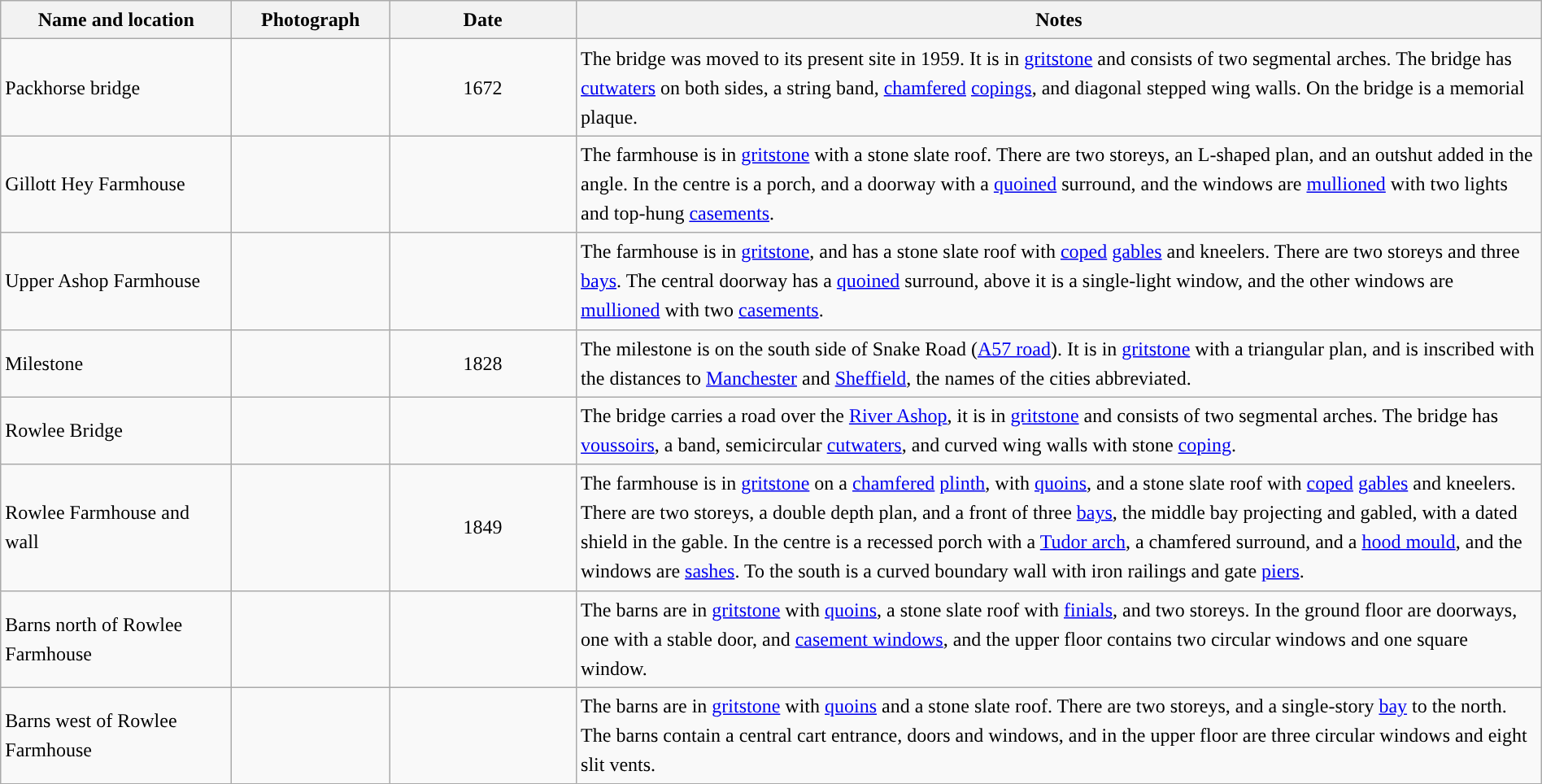<table class="wikitable sortable plainrowheaders" style="width:100%;border:0px;text-align:left;line-height:150%;">
<tr>
<th scope="col" style="width:150px">Name and location</th>
<th scope="col" style="width:100px" class="unsortable">Photograph</th>
<th scope="col" style="width:120px">Date</th>
<th scope="col" style="width:650px" class="unsortable">Notes</th>
</tr>
<tr>
<td>Packhorse bridge<br><small></small></td>
<td></td>
<td align="center">1672</td>
<td>The bridge was moved to its present site in 1959. It is in <a href='#'>gritstone</a> and consists of two segmental arches. The bridge has <a href='#'>cutwaters</a> on both sides, a string band, <a href='#'>chamfered</a> <a href='#'>copings</a>, and diagonal stepped wing walls. On the bridge is a memorial plaque.</td>
</tr>
<tr>
<td>Gillott Hey Farmhouse<br><small></small></td>
<td></td>
<td align="center"></td>
<td>The farmhouse is in <a href='#'>gritstone</a> with a stone slate roof. There are two storeys, an L-shaped plan, and an outshut added in the angle. In the centre is a porch, and a doorway with a <a href='#'>quoined</a> surround, and the windows are <a href='#'>mullioned</a> with two lights and top-hung <a href='#'>casements</a>.</td>
</tr>
<tr>
<td>Upper Ashop Farmhouse<br><small></small></td>
<td></td>
<td align="center"></td>
<td>The farmhouse is in <a href='#'>gritstone</a>, and has a stone slate roof with <a href='#'>coped</a> <a href='#'>gables</a> and kneelers. There are two storeys and three <a href='#'>bays</a>. The central doorway has a <a href='#'>quoined</a> surround, above it is a single-light window, and the other windows are <a href='#'>mullioned</a> with two <a href='#'>casements</a>.</td>
</tr>
<tr>
<td>Milestone<br><small></small></td>
<td></td>
<td align="center">1828</td>
<td>The milestone is on the south side of Snake Road (<a href='#'>A57 road</a>). It is in <a href='#'>gritstone</a> with a triangular plan, and is inscribed with the distances to <a href='#'>Manchester</a> and <a href='#'>Sheffield</a>, the names of the cities abbreviated.</td>
</tr>
<tr>
<td>Rowlee Bridge<br><small></small></td>
<td></td>
<td align="center"></td>
<td>The bridge carries a road over the <a href='#'>River Ashop</a>, it is in <a href='#'>gritstone</a> and consists of two segmental arches. The bridge has <a href='#'>voussoirs</a>, a band, semicircular <a href='#'>cutwaters</a>, and curved wing walls with stone <a href='#'>coping</a>.</td>
</tr>
<tr>
<td>Rowlee Farmhouse and wall<br><small></small></td>
<td></td>
<td align="center">1849</td>
<td>The farmhouse is in <a href='#'>gritstone</a> on a <a href='#'>chamfered</a> <a href='#'>plinth</a>, with <a href='#'>quoins</a>, and a stone slate roof with <a href='#'>coped</a> <a href='#'>gables</a> and kneelers. There are two storeys, a double depth plan, and a front of three <a href='#'>bays</a>, the middle bay projecting and gabled, with a dated shield in the gable. In the centre is a recessed porch with a <a href='#'>Tudor arch</a>, a chamfered surround, and a <a href='#'>hood mould</a>, and the windows are <a href='#'>sashes</a>. To the south is a curved boundary wall with iron railings and gate <a href='#'>piers</a>.</td>
</tr>
<tr>
<td>Barns north of Rowlee Farmhouse<br><small></small></td>
<td></td>
<td align="center"></td>
<td>The barns are in <a href='#'>gritstone</a> with <a href='#'>quoins</a>, a stone slate roof with <a href='#'>finials</a>, and two storeys. In the ground floor are doorways, one with a stable door, and <a href='#'>casement windows</a>, and the upper floor contains two circular windows and one square window.</td>
</tr>
<tr>
<td>Barns west of Rowlee Farmhouse<br><small></small></td>
<td></td>
<td align="center"></td>
<td>The barns are in <a href='#'>gritstone</a> with <a href='#'>quoins</a> and a stone slate roof. There are two storeys, and a single-story <a href='#'>bay</a> to the north. The barns contain a central cart entrance, doors and windows, and in the upper floor are three circular windows and eight slit vents.</td>
</tr>
<tr>
</tr>
</table>
